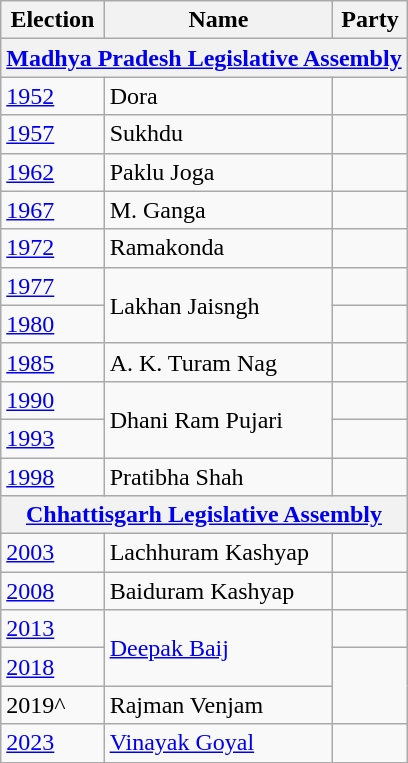<table class="wikitable sortable">
<tr>
<th>Election</th>
<th>Name</th>
<th colspan="2">Party</th>
</tr>
<tr>
<th colspan=4><a href='#'>Madhya Pradesh Legislative Assembly</a></th>
</tr>
<tr>
<td><a href='#'>1952</a></td>
<td>Dora</td>
<td></td>
</tr>
<tr>
<td><a href='#'>1957</a></td>
<td>Sukhdu</td>
<td></td>
</tr>
<tr>
<td><a href='#'>1962</a></td>
<td>Paklu Joga</td>
<td></td>
</tr>
<tr>
<td><a href='#'>1967</a></td>
<td>M. Ganga</td>
<td></td>
</tr>
<tr>
<td><a href='#'>1972</a></td>
<td>Ramakonda</td>
<td></td>
</tr>
<tr>
<td><a href='#'>1977</a></td>
<td rowspan=2>Lakhan Jaisngh</td>
<td></td>
</tr>
<tr>
<td><a href='#'>1980</a></td>
<td></td>
</tr>
<tr>
<td><a href='#'>1985</a></td>
<td>A. K. Turam Nag</td>
<td></td>
</tr>
<tr>
<td><a href='#'>1990</a></td>
<td rowspan=2>Dhani Ram Pujari</td>
<td></td>
</tr>
<tr>
<td><a href='#'>1993</a></td>
</tr>
<tr>
<td><a href='#'>1998</a></td>
<td>Pratibha Shah</td>
<td></td>
</tr>
<tr>
<th colspan=4><a href='#'>Chhattisgarh Legislative Assembly</a></th>
</tr>
<tr>
<td><a href='#'>2003</a></td>
<td>Lachhuram Kashyap</td>
<td></td>
</tr>
<tr>
<td><a href='#'>2008</a></td>
<td>Baiduram Kashyap</td>
</tr>
<tr>
<td><a href='#'>2013</a></td>
<td rowspan="2"><a href='#'>Deepak Baij</a></td>
<td></td>
</tr>
<tr>
<td><a href='#'>2018</a></td>
</tr>
<tr>
<td>2019^</td>
<td>Rajman Venjam</td>
</tr>
<tr>
<td><a href='#'>2023</a></td>
<td><a href='#'>Vinayak Goyal</a></td>
<td></td>
</tr>
</table>
